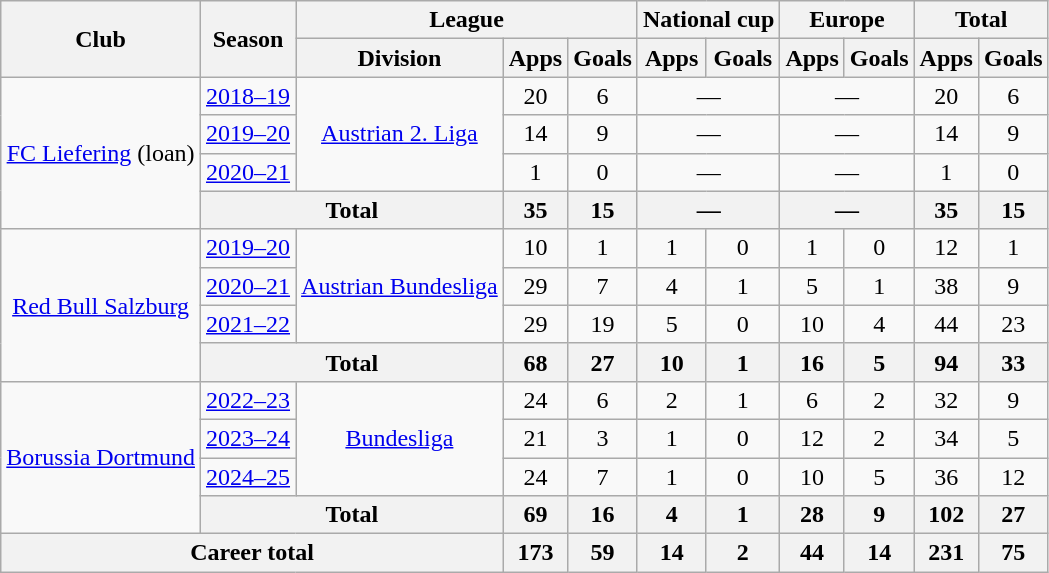<table class="wikitable" style="text-align:center">
<tr>
<th rowspan="2">Club</th>
<th rowspan="2">Season</th>
<th colspan="3">League</th>
<th colspan="2">National cup</th>
<th colspan="2">Europe</th>
<th colspan="2">Total</th>
</tr>
<tr>
<th>Division</th>
<th>Apps</th>
<th>Goals</th>
<th>Apps</th>
<th>Goals</th>
<th>Apps</th>
<th>Goals</th>
<th>Apps</th>
<th>Goals</th>
</tr>
<tr>
<td rowspan="4"><a href='#'>FC Liefering</a> (loan)</td>
<td><a href='#'>2018–19</a></td>
<td rowspan="3"><a href='#'>Austrian 2. Liga</a></td>
<td>20</td>
<td>6</td>
<td colspan="2">—</td>
<td colspan="2">—</td>
<td>20</td>
<td>6</td>
</tr>
<tr>
<td><a href='#'>2019–20</a></td>
<td>14</td>
<td>9</td>
<td colspan="2">—</td>
<td colspan="2">—</td>
<td>14</td>
<td>9</td>
</tr>
<tr>
<td><a href='#'>2020–21</a></td>
<td>1</td>
<td>0</td>
<td colspan="2">—</td>
<td colspan="2">—</td>
<td>1</td>
<td>0</td>
</tr>
<tr>
<th colspan="2">Total</th>
<th>35</th>
<th>15</th>
<th colspan="2">—</th>
<th colspan="2">—</th>
<th>35</th>
<th>15</th>
</tr>
<tr>
<td rowspan="4"><a href='#'>Red Bull Salzburg</a></td>
<td><a href='#'>2019–20</a></td>
<td rowspan="3"><a href='#'>Austrian Bundesliga</a></td>
<td>10</td>
<td>1</td>
<td>1</td>
<td>0</td>
<td>1</td>
<td>0</td>
<td>12</td>
<td>1</td>
</tr>
<tr>
<td><a href='#'>2020–21</a></td>
<td>29</td>
<td>7</td>
<td>4</td>
<td>1</td>
<td>5</td>
<td>1</td>
<td>38</td>
<td>9</td>
</tr>
<tr>
<td><a href='#'>2021–22</a></td>
<td>29</td>
<td>19</td>
<td>5</td>
<td>0</td>
<td>10</td>
<td>4</td>
<td>44</td>
<td>23</td>
</tr>
<tr>
<th colspan="2">Total</th>
<th>68</th>
<th>27</th>
<th>10</th>
<th>1</th>
<th>16</th>
<th>5</th>
<th>94</th>
<th>33</th>
</tr>
<tr>
<td rowspan="4"><a href='#'>Borussia Dortmund</a></td>
<td><a href='#'>2022–23</a></td>
<td rowspan="3"><a href='#'>Bundesliga</a></td>
<td>24</td>
<td>6</td>
<td>2</td>
<td>1</td>
<td>6</td>
<td>2</td>
<td>32</td>
<td>9</td>
</tr>
<tr>
<td><a href='#'>2023–24</a></td>
<td>21</td>
<td>3</td>
<td>1</td>
<td>0</td>
<td>12</td>
<td>2</td>
<td>34</td>
<td>5</td>
</tr>
<tr>
<td><a href='#'>2024–25</a></td>
<td>24</td>
<td>7</td>
<td>1</td>
<td>0</td>
<td>10</td>
<td>5</td>
<td>36</td>
<td>12</td>
</tr>
<tr>
<th colspan="2">Total</th>
<th>69</th>
<th>16</th>
<th>4</th>
<th>1</th>
<th>28</th>
<th>9</th>
<th>102</th>
<th>27</th>
</tr>
<tr>
<th colspan="3">Career total</th>
<th>173</th>
<th>59</th>
<th>14</th>
<th>2</th>
<th>44</th>
<th>14</th>
<th>231</th>
<th>75</th>
</tr>
</table>
